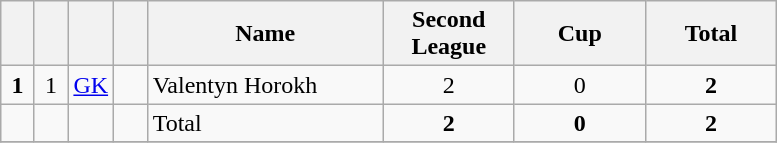<table class="wikitable" style="text-align:center">
<tr>
<th width=15></th>
<th width=15></th>
<th width=15></th>
<th width=15></th>
<th width=150>Name</th>
<th width=80><strong>Second League</strong></th>
<th width=80><strong>Cup</strong></th>
<th width=80>Total</th>
</tr>
<tr>
<td><strong>1</strong></td>
<td>1</td>
<td><a href='#'>GK</a></td>
<td></td>
<td align=left>Valentyn Horokh</td>
<td>2</td>
<td>0</td>
<td><strong>2</strong></td>
</tr>
<tr>
<td></td>
<td></td>
<td></td>
<td></td>
<td align=left>Total</td>
<td><strong>2</strong></td>
<td><strong>0</strong></td>
<td><strong>2</strong></td>
</tr>
<tr>
</tr>
</table>
